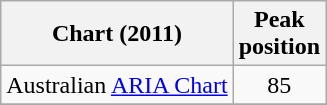<table class="wikitable">
<tr>
<th>Chart (2011)</th>
<th>Peak<br>position</th>
</tr>
<tr>
<td>Australian <a href='#'>ARIA Chart</a></td>
<td align="center">85</td>
</tr>
<tr>
</tr>
</table>
